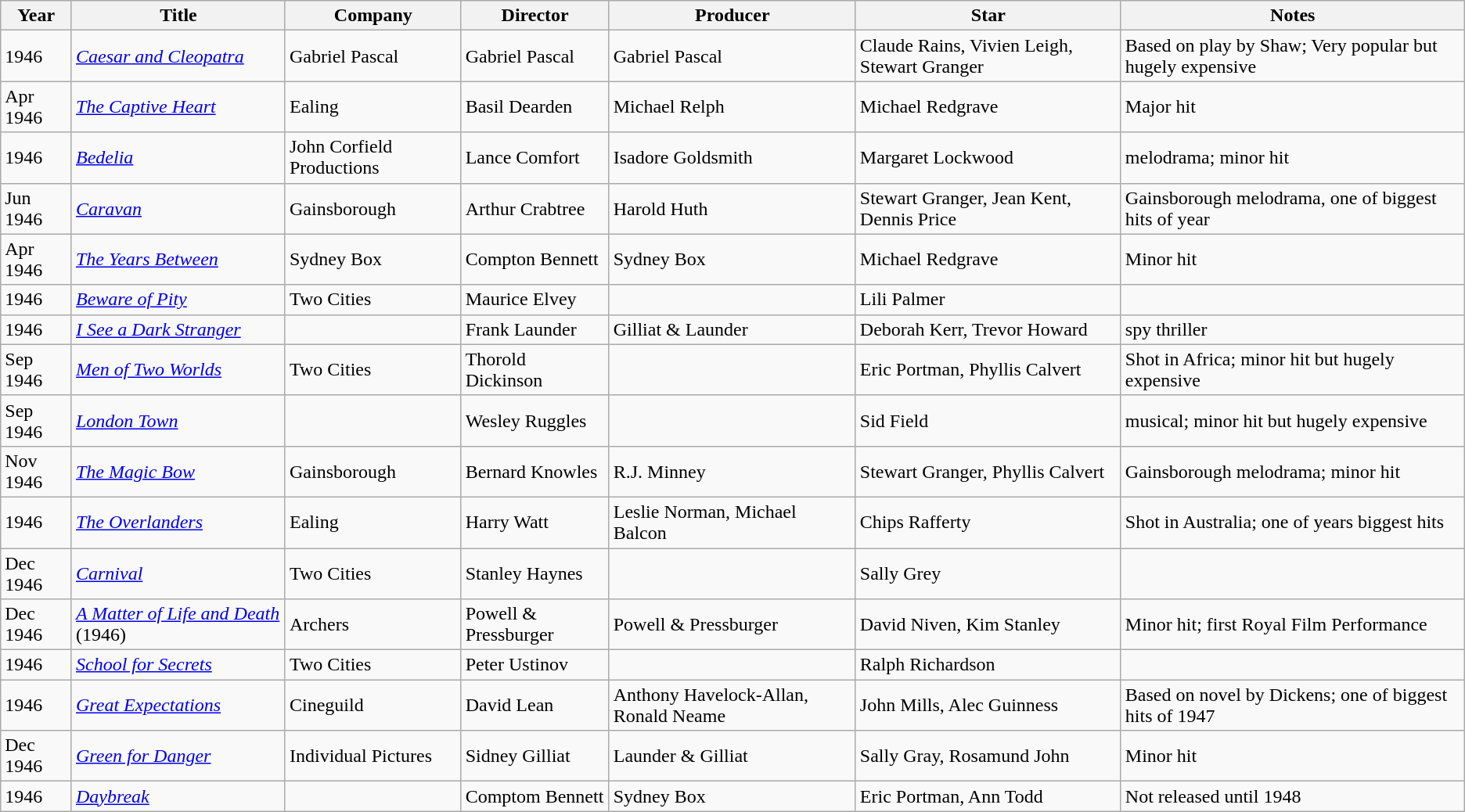<table class="wikitable sortable">
<tr>
<th>Year</th>
<th>Title</th>
<th>Company</th>
<th>Director</th>
<th>Producer</th>
<th>Star</th>
<th>Notes</th>
</tr>
<tr>
<td>1946</td>
<td><em><a href='#'>Caesar and Cleopatra</a></em></td>
<td>Gabriel Pascal</td>
<td>Gabriel Pascal</td>
<td>Gabriel Pascal</td>
<td>Claude Rains, Vivien Leigh, Stewart Granger</td>
<td>Based on play by Shaw; Very popular but hugely expensive</td>
</tr>
<tr>
<td>Apr 1946</td>
<td><em><a href='#'>The Captive Heart</a></em></td>
<td>Ealing</td>
<td>Basil Dearden</td>
<td>Michael Relph</td>
<td>Michael Redgrave</td>
<td>Major hit</td>
</tr>
<tr>
<td>1946</td>
<td><em><a href='#'>Bedelia</a></em></td>
<td>John Corfield Productions</td>
<td>Lance Comfort</td>
<td>Isadore Goldsmith</td>
<td>Margaret Lockwood</td>
<td>melodrama; minor hit</td>
</tr>
<tr>
<td>Jun 1946</td>
<td><em><a href='#'>Caravan</a></em></td>
<td>Gainsborough</td>
<td>Arthur Crabtree</td>
<td>Harold Huth</td>
<td>Stewart Granger, Jean Kent, Dennis Price</td>
<td>Gainsborough melodrama, one of biggest hits of year</td>
</tr>
<tr>
<td>Apr 1946</td>
<td><em><a href='#'>The Years Between</a></em></td>
<td>Sydney Box</td>
<td>Compton Bennett</td>
<td>Sydney Box</td>
<td>Michael Redgrave</td>
<td>Minor hit</td>
</tr>
<tr>
<td>1946</td>
<td><em><a href='#'>Beware of Pity</a></em></td>
<td>Two Cities</td>
<td>Maurice Elvey</td>
<td></td>
<td>Lili Palmer</td>
<td></td>
</tr>
<tr>
<td>1946</td>
<td><em><a href='#'>I See a Dark Stranger</a></em></td>
<td></td>
<td>Frank Launder</td>
<td>Gilliat & Launder</td>
<td>Deborah Kerr, Trevor Howard</td>
<td>spy thriller</td>
</tr>
<tr>
<td>Sep 1946</td>
<td><em><a href='#'>Men of Two Worlds</a></em></td>
<td>Two Cities</td>
<td>Thorold Dickinson</td>
<td></td>
<td>Eric Portman, Phyllis Calvert</td>
<td>Shot in Africa; minor hit but hugely expensive</td>
</tr>
<tr>
<td>Sep 1946</td>
<td><em><a href='#'>London Town</a></em></td>
<td></td>
<td>Wesley Ruggles</td>
<td></td>
<td>Sid Field</td>
<td>musical; minor hit but hugely expensive</td>
</tr>
<tr>
<td>Nov 1946</td>
<td><em><a href='#'>The Magic Bow</a></em></td>
<td>Gainsborough</td>
<td>Bernard Knowles</td>
<td>R.J. Minney</td>
<td>Stewart Granger, Phyllis Calvert</td>
<td>Gainsborough melodrama; minor hit</td>
</tr>
<tr>
<td>1946</td>
<td><em><a href='#'>The Overlanders</a></em></td>
<td>Ealing</td>
<td>Harry Watt</td>
<td>Leslie Norman, Michael Balcon</td>
<td>Chips Rafferty</td>
<td>Shot in Australia; one of years biggest hits</td>
</tr>
<tr>
<td>Dec 1946</td>
<td><em><a href='#'>Carnival</a></em></td>
<td>Two Cities</td>
<td>Stanley Haynes</td>
<td></td>
<td>Sally Grey</td>
<td></td>
</tr>
<tr>
<td>Dec 1946</td>
<td><em><a href='#'>A Matter of Life and Death</a></em> (1946)</td>
<td>Archers</td>
<td>Powell & Pressburger</td>
<td>Powell & Pressburger</td>
<td>David Niven, Kim Stanley</td>
<td>Minor hit; first Royal Film Performance</td>
</tr>
<tr>
<td>1946</td>
<td><em><a href='#'>School for Secrets</a></em></td>
<td>Two Cities</td>
<td>Peter Ustinov</td>
<td></td>
<td>Ralph Richardson</td>
<td></td>
</tr>
<tr>
<td>1946</td>
<td><em><a href='#'>Great Expectations</a></em></td>
<td>Cineguild</td>
<td>David Lean</td>
<td>Anthony Havelock-Allan, Ronald Neame</td>
<td>John Mills, Alec Guinness</td>
<td>Based on novel by Dickens; one of biggest hits of 1947</td>
</tr>
<tr>
<td>Dec 1946</td>
<td><em><a href='#'>Green for Danger</a></em></td>
<td>Individual Pictures</td>
<td>Sidney Gilliat</td>
<td>Launder & Gilliat</td>
<td>Sally Gray, Rosamund John</td>
<td>Minor hit</td>
</tr>
<tr>
<td>1946</td>
<td><em><a href='#'>Daybreak</a></em></td>
<td></td>
<td>Comptom Bennett</td>
<td>Sydney Box</td>
<td>Eric Portman, Ann Todd</td>
<td>Not released until 1948</td>
</tr>
</table>
